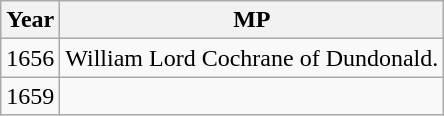<table class="wikitable">
<tr>
<th>Year</th>
<th>MP</th>
</tr>
<tr>
<td>1656</td>
<td>William Lord Cochrane of Dundonald.</td>
</tr>
<tr>
<td>1659</td>
<td></td>
</tr>
</table>
